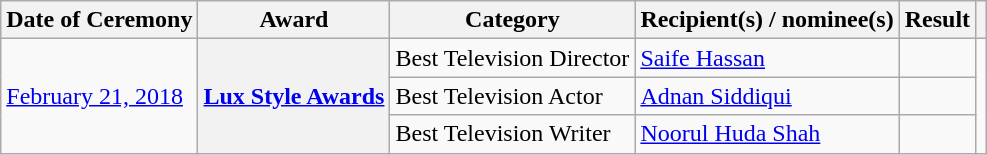<table class="wikitable plainrowheaders">
<tr>
<th>Date of Ceremony</th>
<th>Award</th>
<th>Category</th>
<th>Recipient(s) / nominee(s)</th>
<th>Result</th>
<th></th>
</tr>
<tr>
<td rowspan="3"><a href='#'>February 21, 2018</a></td>
<th scope="row" rowspan="3"><a href='#'>Lux Style Awards</a></th>
<td>Best Television Director</td>
<td><a href='#'>Saife Hassan</a></td>
<td></td>
<td rowspan="3"></td>
</tr>
<tr>
<td>Best Television Actor</td>
<td><a href='#'>Adnan Siddiqui</a></td>
<td></td>
</tr>
<tr>
<td>Best Television Writer</td>
<td><a href='#'>Noorul Huda Shah</a></td>
<td></td>
</tr>
</table>
